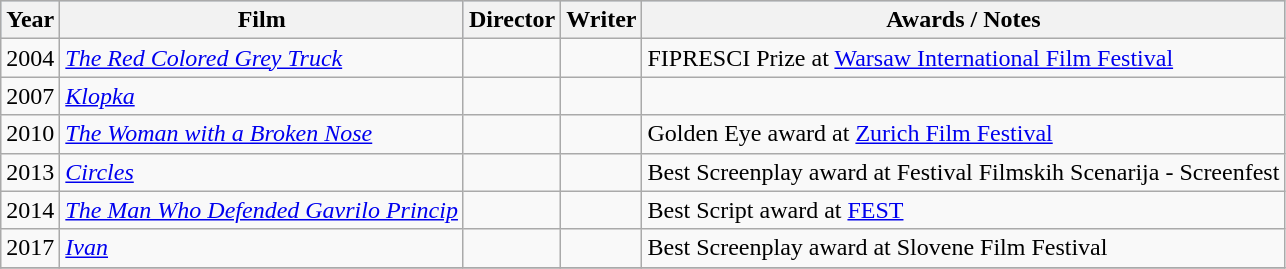<table class="wikitable sortable">
<tr style="background:#b0c4de; text-align:center;">
<th>Year</th>
<th>Film</th>
<th>Director</th>
<th>Writer</th>
<th>Awards / Notes</th>
</tr>
<tr>
<td>2004</td>
<td><em><a href='#'>The Red Colored Grey Truck</a></em></td>
<td></td>
<td></td>
<td>FIPRESCI Prize at <a href='#'>Warsaw International Film Festival</a></td>
</tr>
<tr>
<td>2007</td>
<td><em><a href='#'>Klopka</a></em></td>
<td></td>
<td></td>
<td></td>
</tr>
<tr>
<td>2010</td>
<td><em><a href='#'>The Woman with a Broken Nose</a></em></td>
<td></td>
<td></td>
<td>Golden Eye award at <a href='#'>Zurich Film Festival</a></td>
</tr>
<tr>
<td>2013</td>
<td><em><a href='#'>Circles</a></em></td>
<td></td>
<td></td>
<td>Best Screenplay award at Festival Filmskih Scenarija - Screenfest</td>
</tr>
<tr>
<td>2014</td>
<td><em><a href='#'>The Man Who Defended Gavrilo Princip</a></em></td>
<td></td>
<td></td>
<td>Best Script award at <a href='#'>FEST</a></td>
</tr>
<tr>
<td>2017</td>
<td><em><a href='#'>Ivan</a></em></td>
<td></td>
<td></td>
<td>Best Screenplay award at Slovene Film Festival</td>
</tr>
<tr>
</tr>
</table>
